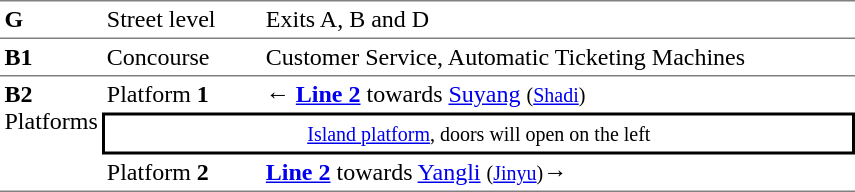<table border="0" cellspacing="0" cellpadding="3">
<tr>
<td style="border-top:solid 1px gray;" width="50" valign="top"><strong>G</strong></td>
<td style="border-top:solid 1px gray;" width="100" valign="top">Street level</td>
<td style="border-top:solid 1px gray;" width="390" valign="top">Exits A, B and D</td>
</tr>
<tr>
<td style="border-bottom:solid 1px gray; border-top:solid 1px gray;" valign="top" width="50"><strong>B1</strong></td>
<td style="border-bottom:solid 1px gray; border-top:solid 1px gray;" valign="top" width="100">Concourse</td>
<td style="border-bottom:solid 1px gray; border-top:solid 1px gray;" valign="top" width="390">Customer Service, Automatic Ticketing Machines</td>
</tr>
<tr>
<td rowspan="3" style="border-bottom:solid 1px gray;" valign="top"><strong>B2</strong><br>Platforms</td>
<td>Platform <strong>1</strong></td>
<td>← <a href='#'><span><span><strong>Line 2</strong></span></span></a> towards <a href='#'>Suyang</a> <small>(<a href='#'>Shadi</a>)</small></td>
</tr>
<tr>
<td colspan="2" style="border-right:solid 2px black;border-left:solid 2px black;border-top:solid 2px black;border-bottom:solid 2px black;text-align:center;"><small><a href='#'>Island platform</a>, doors will open on the left</small></td>
</tr>
<tr>
<td style="border-bottom:solid 1px gray;">Platform <strong>2</strong></td>
<td style="border-bottom:solid 1px gray;"> <a href='#'><span><span><strong>Line 2</strong></span></span></a>  towards <a href='#'>Yangli</a> <small>(<a href='#'>Jinyu</a>)</small>→</td>
</tr>
<tr>
</tr>
</table>
